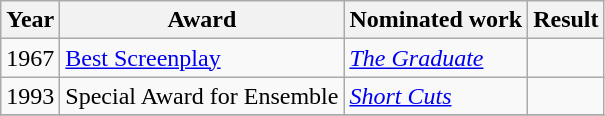<table class="wikitable sortable">
<tr>
<th>Year</th>
<th>Award</th>
<th>Nominated work</th>
<th>Result</th>
</tr>
<tr>
<td>1967</td>
<td><a href='#'>Best Screenplay</a></td>
<td><em><a href='#'>The Graduate</a></em></td>
<td></td>
</tr>
<tr>
<td>1993</td>
<td>Special Award for Ensemble </td>
<td><em><a href='#'>Short Cuts</a></em></td>
<td></td>
</tr>
<tr>
</tr>
</table>
